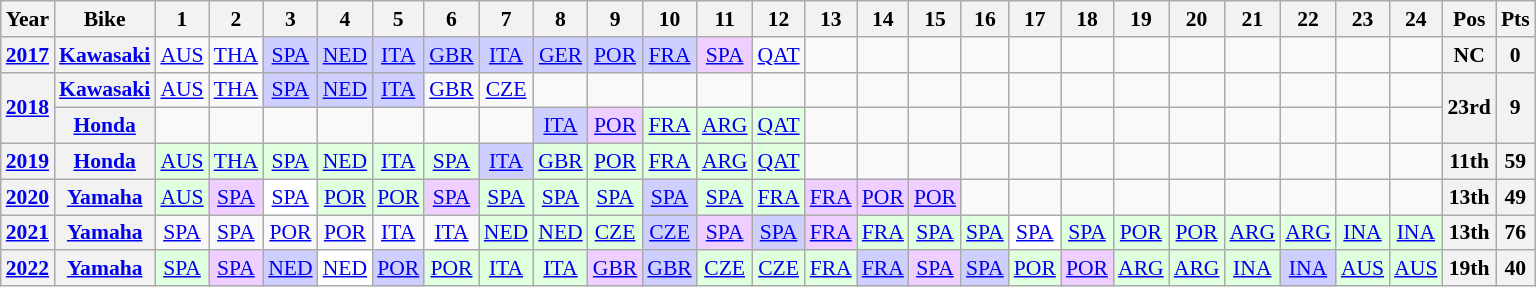<table class="wikitable" style="text-align:center; font-size:90%">
<tr>
<th>Year</th>
<th>Bike</th>
<th>1</th>
<th>2</th>
<th>3</th>
<th>4</th>
<th>5</th>
<th>6</th>
<th>7</th>
<th>8</th>
<th>9</th>
<th>10</th>
<th>11</th>
<th>12</th>
<th>13</th>
<th>14</th>
<th>15</th>
<th>16</th>
<th>17</th>
<th>18</th>
<th>19</th>
<th>20</th>
<th>21</th>
<th>22</th>
<th>23</th>
<th>24</th>
<th>Pos</th>
<th>Pts</th>
</tr>
<tr>
<th><a href='#'>2017</a></th>
<th><a href='#'>Kawasaki</a></th>
<td><a href='#'>AUS</a></td>
<td><a href='#'>THA</a></td>
<td style="background:#CFCFFF;"><a href='#'>SPA</a><br></td>
<td style="background:#CFCFFF;"><a href='#'>NED</a><br></td>
<td style="background:#CFCFFF;"><a href='#'>ITA</a><br></td>
<td style="background:#CFCFFF;"><a href='#'>GBR</a><br></td>
<td style="background:#CFCFFF;"><a href='#'>ITA</a><br></td>
<td style="background:#CFCFFF;"><a href='#'>GER</a><br></td>
<td style="background:#CFCFFF;"><a href='#'>POR</a><br></td>
<td style="background:#CFCFFF;"><a href='#'>FRA</a><br></td>
<td style="background:#EFCFFF;"><a href='#'>SPA</a><br></td>
<td><a href='#'>QAT</a></td>
<td></td>
<td></td>
<td></td>
<td></td>
<td></td>
<td></td>
<td></td>
<td></td>
<td></td>
<td></td>
<td></td>
<td></td>
<th>NC</th>
<th>0</th>
</tr>
<tr>
<th rowspan=2><a href='#'>2018</a></th>
<th><a href='#'>Kawasaki</a></th>
<td><a href='#'>AUS</a></td>
<td><a href='#'>THA</a></td>
<td style="background:#CFCFFF;"><a href='#'>SPA</a><br></td>
<td style="background:#CFCFFF;"><a href='#'>NED</a><br></td>
<td style="background:#CFCFFF;"><a href='#'>ITA</a><br></td>
<td><a href='#'>GBR</a></td>
<td><a href='#'>CZE</a></td>
<td></td>
<td></td>
<td></td>
<td></td>
<td></td>
<td></td>
<td></td>
<td></td>
<td></td>
<td></td>
<td></td>
<td></td>
<td></td>
<td></td>
<td></td>
<td></td>
<td></td>
<th rowspan=2>23rd</th>
<th rowspan=2>9</th>
</tr>
<tr>
<th><a href='#'>Honda</a></th>
<td></td>
<td></td>
<td></td>
<td></td>
<td></td>
<td></td>
<td></td>
<td style="background:#CFCFFF;"><a href='#'>ITA</a><br></td>
<td style="background:#EFCFFF;"><a href='#'>POR</a><br></td>
<td style="background:#DFFFDF;"><a href='#'>FRA</a><br></td>
<td style="background:#DFFFDF;"><a href='#'>ARG</a><br></td>
<td style="background:#DFFFDF;"><a href='#'>QAT</a><br></td>
<td></td>
<td></td>
<td></td>
<td></td>
<td></td>
<td></td>
<td></td>
<td></td>
<td></td>
<td></td>
<td></td>
<td></td>
</tr>
<tr>
<th><a href='#'>2019</a></th>
<th><a href='#'>Honda</a></th>
<td style="background:#DFFFDF;"><a href='#'>AUS</a><br></td>
<td style="background:#DFFFDF;"><a href='#'>THA</a><br></td>
<td style="background:#DFFFDF;"><a href='#'>SPA</a><br></td>
<td style="background:#DFFFDF;"><a href='#'>NED</a><br></td>
<td style="background:#DFFFDF;"><a href='#'>ITA</a><br></td>
<td style="background:#DFFFDF;"><a href='#'>SPA</a><br></td>
<td style="background:#CFCFFF;"><a href='#'>ITA</a><br></td>
<td style="background:#DFFFDF;"><a href='#'>GBR</a><br></td>
<td style="background:#DFFFDF;"><a href='#'>POR</a><br></td>
<td style="background:#DFFFDF;"><a href='#'>FRA</a><br></td>
<td style="background:#DFFFDF;"><a href='#'>ARG</a><br></td>
<td style="background:#DFFFDF;"><a href='#'>QAT</a><br></td>
<td></td>
<td></td>
<td></td>
<td></td>
<td></td>
<td></td>
<td></td>
<td></td>
<td></td>
<td></td>
<td></td>
<td></td>
<th>11th</th>
<th>59</th>
</tr>
<tr>
<th><a href='#'>2020</a></th>
<th><a href='#'>Yamaha</a></th>
<td style="background:#DFFFDF;"><a href='#'>AUS</a><br></td>
<td style="background:#EFCFFF;"><a href='#'>SPA</a><br></td>
<td style="background:#FFFFFF;"><a href='#'>SPA</a><br></td>
<td style="background:#DFFFDF;"><a href='#'>POR</a><br></td>
<td style="background:#DFFFDF;"><a href='#'>POR</a><br></td>
<td style="background:#EFCFFF;"><a href='#'>SPA</a><br></td>
<td style="background:#DFFFDF;"><a href='#'>SPA</a><br></td>
<td style="background:#DFFFDF;"><a href='#'>SPA</a><br></td>
<td style="background:#DFFFDF;"><a href='#'>SPA</a><br></td>
<td style="background:#CFCFFF;"><a href='#'>SPA</a><br></td>
<td style="background:#DFFFDF;"><a href='#'>SPA</a><br></td>
<td style="background:#DFFFDF;"><a href='#'>FRA</a><br></td>
<td style="background:#EFCFFF;"><a href='#'>FRA</a><br></td>
<td style="background:#EFCFFF;"><a href='#'>POR</a><br></td>
<td style="background:#EFCFFF;"><a href='#'>POR</a><br></td>
<td></td>
<td></td>
<td></td>
<td></td>
<td></td>
<td></td>
<td></td>
<td></td>
<td></td>
<th>13th</th>
<th>49</th>
</tr>
<tr>
<th><a href='#'>2021</a></th>
<th><a href='#'>Yamaha</a></th>
<td><a href='#'>SPA</a></td>
<td><a href='#'>SPA</a></td>
<td><a href='#'>POR</a></td>
<td><a href='#'>POR</a></td>
<td><a href='#'>ITA</a></td>
<td><a href='#'>ITA</a></td>
<td style="background:#dfffdf;"><a href='#'>NED</a><br></td>
<td style="background:#dfffdf;"><a href='#'>NED</a><br></td>
<td style="background:#dfffdf;"><a href='#'>CZE</a><br></td>
<td style="background:#cfcfff;"><a href='#'>CZE</a><br></td>
<td style="background:#efcfff;"><a href='#'>SPA</a><br></td>
<td style="background:#cfcfff;"><a href='#'>SPA</a><br></td>
<td style="background:#efcfff;"><a href='#'>FRA</a><br></td>
<td style="background:#dfffdf;"><a href='#'>FRA</a><br></td>
<td style="background:#dfffdf;"><a href='#'>SPA</a><br></td>
<td style="background:#dfffdf;"><a href='#'>SPA</a><br></td>
<td style="background:#ffffff;"><a href='#'>SPA</a><br></td>
<td style="background:#dfffdf;"><a href='#'>SPA</a><br></td>
<td style="background:#dfffdf;"><a href='#'>POR</a><br></td>
<td style="background:#dfffdf;"><a href='#'>POR</a><br></td>
<td style="background:#dfffdf;"><a href='#'>ARG</a><br></td>
<td style="background:#dfffdf;"><a href='#'>ARG</a><br></td>
<td style="background:#dfffdf;"><a href='#'>INA</a><br></td>
<td style="background:#dfffdf;"><a href='#'>INA</a><br></td>
<th>13th</th>
<th>76</th>
</tr>
<tr>
<th><a href='#'>2022</a></th>
<th><a href='#'>Yamaha</a></th>
<td style="background:#dfffdf;"><a href='#'>SPA</a><br></td>
<td style="background:#efcfff;"><a href='#'>SPA</a><br></td>
<td style="background:#cfcfff;"><a href='#'>NED</a><br></td>
<td style="background:#ffffff;"><a href='#'>NED</a><br></td>
<td style="background:#cfcfff;"><a href='#'>POR</a><br></td>
<td style="background:#dfffdf;"><a href='#'>POR</a><br></td>
<td style="background:#dfffdf;"><a href='#'>ITA</a><br></td>
<td style="background:#dfffdf;"><a href='#'>ITA</a><br></td>
<td style="background:#efcfff;"><a href='#'>GBR</a><br></td>
<td style="background:#cfcfff;"><a href='#'>GBR</a><br></td>
<td style="background:#dfffdf;"><a href='#'>CZE</a><br></td>
<td style="background:#dfffdf;"><a href='#'>CZE</a><br></td>
<td style="background:#dfffdf;"><a href='#'>FRA</a><br></td>
<td style="background:#cfcfff;"><a href='#'>FRA</a><br></td>
<td style="background:#efcfff;"><a href='#'>SPA</a><br></td>
<td style="background:#cfcfff;"><a href='#'>SPA</a><br></td>
<td style="background:#dfffdf;"><a href='#'>POR</a><br></td>
<td style="background:#efcfff;"><a href='#'>POR</a><br></td>
<td style="background:#dfffdf;"><a href='#'>ARG</a><br></td>
<td style="background:#dfffdf;"><a href='#'>ARG</a><br></td>
<td style="background:#dfffdf;"><a href='#'>INA</a><br></td>
<td style="background:#cfcfff;"><a href='#'>INA</a><br></td>
<td style="background:#dfffdf;"><a href='#'>AUS</a><br></td>
<td style="background:#dfffdf;"><a href='#'>AUS</a><br></td>
<th>19th</th>
<th>40</th>
</tr>
</table>
